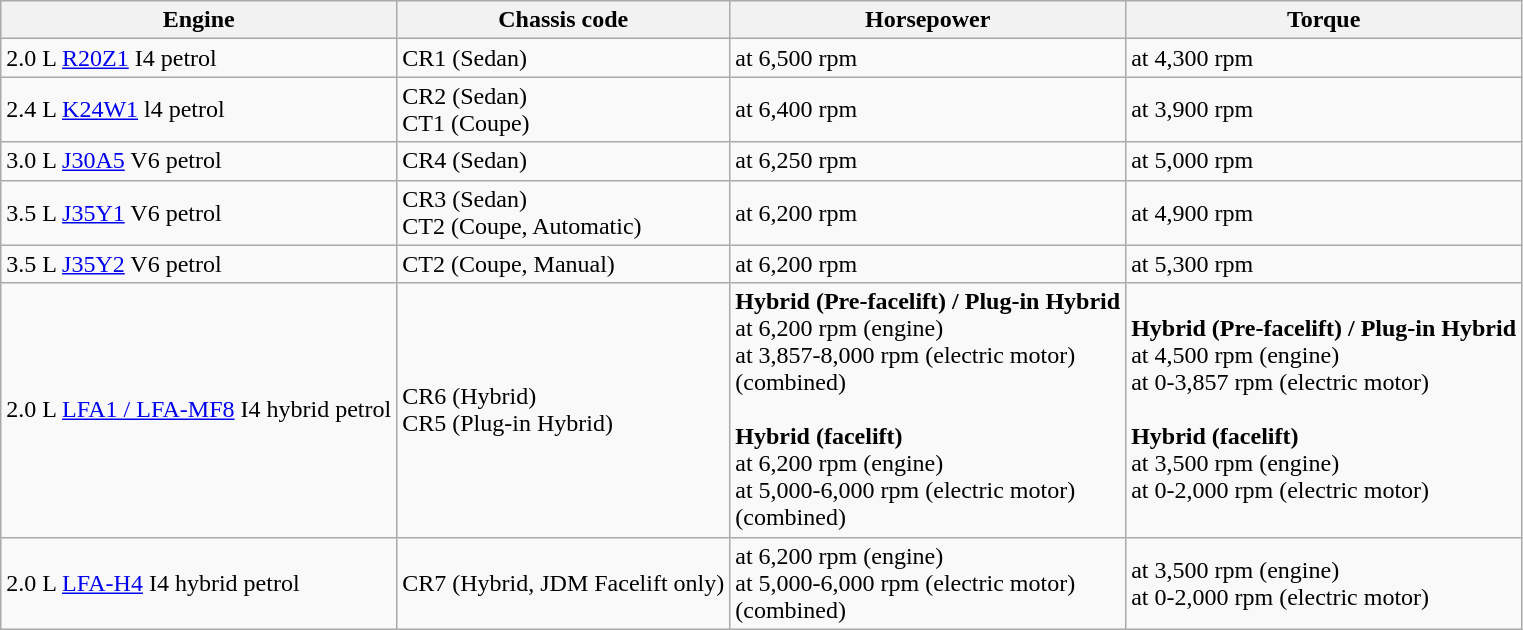<table class="wikitable">
<tr>
<th>Engine</th>
<th>Chassis code</th>
<th>Horsepower</th>
<th>Torque</th>
</tr>
<tr>
<td>2.0 L <a href='#'>R20Z1</a> I4 petrol</td>
<td>CR1 (Sedan)</td>
<td> at 6,500 rpm</td>
<td> at 4,300 rpm</td>
</tr>
<tr>
<td>2.4 L <a href='#'>K24W1</a> l4 petrol</td>
<td>CR2 (Sedan)<br>CT1 (Coupe)</td>
<td> at 6,400 rpm</td>
<td> at 3,900 rpm</td>
</tr>
<tr>
<td>3.0 L <a href='#'>J30A5</a> V6 petrol</td>
<td>CR4 (Sedan)</td>
<td> at 6,250 rpm</td>
<td> at 5,000 rpm</td>
</tr>
<tr>
<td>3.5 L <a href='#'>J35Y1</a> V6 petrol</td>
<td>CR3 (Sedan)<br>CT2 (Coupe, Automatic)</td>
<td> at 6,200 rpm</td>
<td> at 4,900 rpm</td>
</tr>
<tr>
<td>3.5 L <a href='#'>J35Y2</a> V6 petrol</td>
<td>CT2 (Coupe, Manual)</td>
<td> at 6,200 rpm</td>
<td> at 5,300 rpm</td>
</tr>
<tr>
<td>2.0 L <a href='#'>LFA1 / LFA-MF8</a> I4 hybrid petrol</td>
<td>CR6 (Hybrid)<br>CR5 (Plug-in Hybrid)</td>
<td><strong>Hybrid (Pre-facelift) / Plug-in Hybrid</strong><br> at 6,200 rpm (engine)<br> at 3,857-8,000 rpm (electric motor)<br> (combined)<br><br><strong>Hybrid (facelift)</strong><br> at 6,200 rpm (engine)<br> at 5,000-6,000 rpm (electric motor)<br> (combined)</td>
<td><strong>Hybrid (Pre-facelift) / Plug-in Hybrid</strong><br> at 4,500 rpm (engine)<br> at 0-3,857 rpm (electric motor)<br><br><strong>Hybrid (facelift)</strong><br> at 3,500 rpm (engine)<br> at 0-2,000 rpm (electric motor)</td>
</tr>
<tr>
<td>2.0 L <a href='#'>LFA-H4</a> I4 hybrid petrol</td>
<td>CR7 (Hybrid, JDM Facelift only)</td>
<td> at 6,200 rpm (engine)<br> at 5,000-6,000 rpm (electric motor)<br> (combined)</td>
<td> at 3,500 rpm (engine)<br> at 0-2,000 rpm (electric motor)</td>
</tr>
</table>
